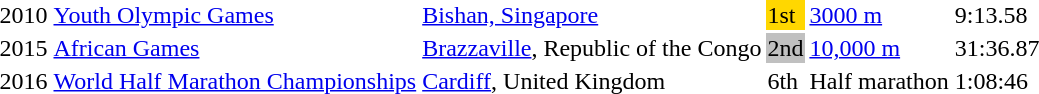<table>
<tr>
<td>2010</td>
<td><a href='#'>Youth Olympic Games</a></td>
<td><a href='#'>Bishan, Singapore</a></td>
<td bgcolor=gold>1st</td>
<td><a href='#'>3000 m</a></td>
<td>9:13.58</td>
</tr>
<tr>
<td>2015</td>
<td><a href='#'>African Games</a></td>
<td><a href='#'>Brazzaville</a>, Republic of the Congo</td>
<td bgcolor=silver>2nd</td>
<td><a href='#'>10,000 m</a></td>
<td>31:36.87</td>
</tr>
<tr>
<td>2016</td>
<td><a href='#'>World Half Marathon Championships</a></td>
<td><a href='#'>Cardiff</a>, United Kingdom</td>
<td>6th</td>
<td>Half marathon</td>
<td>1:08:46</td>
</tr>
</table>
